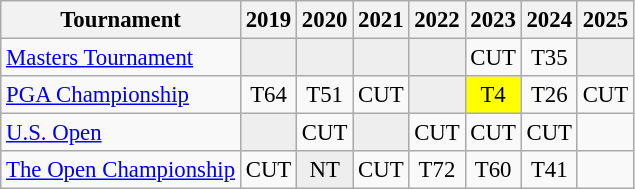<table class="wikitable" style="font-size:95%;text-align:center;">
<tr>
<th>Tournament</th>
<th>2019</th>
<th>2020</th>
<th>2021</th>
<th>2022</th>
<th>2023</th>
<th>2024</th>
<th>2025</th>
</tr>
<tr>
<td align=left><a href='#'>Masters Tournament</a></td>
<td style="background:#eeeeee;"></td>
<td style="background:#eeeeee;"></td>
<td style="background:#eeeeee;"></td>
<td style="background:#eeeeee;"></td>
<td>CUT</td>
<td>T35</td>
<td style="background:#eeeeee;"></td>
</tr>
<tr>
<td align=left><a href='#'>PGA Championship</a></td>
<td>T64</td>
<td>T51</td>
<td>CUT</td>
<td style="background:#eeeeee;"></td>
<td style="background:yellow;">T4</td>
<td>T26</td>
<td>CUT</td>
</tr>
<tr>
<td align=left><a href='#'>U.S. Open</a></td>
<td style="background:#eeeeee;"></td>
<td>CUT</td>
<td style="background:#eeeeee;"></td>
<td>CUT</td>
<td>CUT</td>
<td>CUT</td>
<td></td>
</tr>
<tr>
<td align=left><a href='#'>The Open Championship</a></td>
<td>CUT</td>
<td style="background:#eeeeee;">NT</td>
<td>CUT</td>
<td>T72</td>
<td>T60</td>
<td>T41</td>
<td></td>
</tr>
</table>
